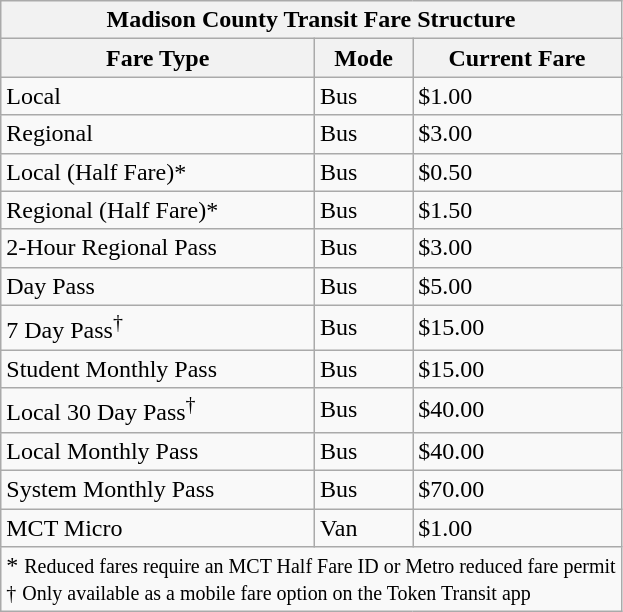<table class="wikitable">
<tr>
<th colspan="3">Madison County Transit Fare Structure</th>
</tr>
<tr>
<th>Fare Type</th>
<th>Mode</th>
<th>Current Fare</th>
</tr>
<tr>
<td>Local</td>
<td>Bus</td>
<td>$1.00</td>
</tr>
<tr>
<td>Regional</td>
<td>Bus</td>
<td>$3.00</td>
</tr>
<tr>
<td>Local (Half Fare)*</td>
<td>Bus</td>
<td>$0.50</td>
</tr>
<tr>
<td>Regional (Half Fare)*</td>
<td>Bus</td>
<td>$1.50</td>
</tr>
<tr>
<td>2-Hour Regional Pass</td>
<td>Bus</td>
<td>$3.00</td>
</tr>
<tr>
<td>Day Pass</td>
<td>Bus</td>
<td>$5.00</td>
</tr>
<tr>
<td>7 Day Pass<sup>†</sup></td>
<td>Bus</td>
<td>$15.00</td>
</tr>
<tr>
<td>Student Monthly Pass</td>
<td>Bus</td>
<td>$15.00</td>
</tr>
<tr>
<td>Local 30 Day Pass<sup>†</sup></td>
<td>Bus</td>
<td>$40.00</td>
</tr>
<tr>
<td>Local Monthly Pass</td>
<td>Bus</td>
<td>$40.00</td>
</tr>
<tr>
<td>System Monthly Pass</td>
<td>Bus</td>
<td>$70.00</td>
</tr>
<tr>
<td>MCT Micro</td>
<td>Van</td>
<td>$1.00</td>
</tr>
<tr>
<td colspan="3">* <small>Reduced fares require a</small><small>n MCT Half Fare ID or Metro reduced fare permit</small><br><small>†</small> <small>Only available as a mobile fare option on the Token Transit app</small></td>
</tr>
</table>
